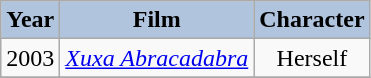<table class="wikitable">
<tr style="text-align:center;">
<th style="background:#B0C4DE;">Year</th>
<th style="background:#B0C4DE;">Film</th>
<th style="background:#B0C4DE;">Character</th>
</tr>
<tr>
<td>2003</td>
<td><em><a href='#'>Xuxa Abracadabra</a></em></td>
<td align="center">Herself</td>
</tr>
<tr>
</tr>
</table>
